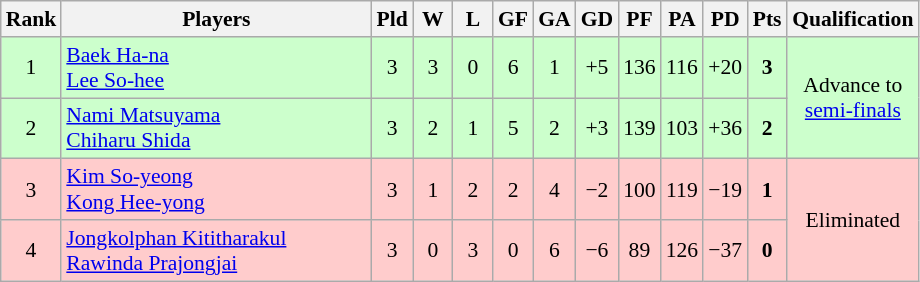<table class="wikitable" style="font-size:90%; text-align:center">
<tr>
<th width="20">Rank</th>
<th width="200">Players</th>
<th width="20">Pld</th>
<th width="20">W</th>
<th width="20">L</th>
<th width="20">GF</th>
<th width="20">GA</th>
<th width="20">GD</th>
<th width="20">PF</th>
<th width="20">PA</th>
<th width="20">PD</th>
<th width="20">Pts</th>
<th width="20">Qualification</th>
</tr>
<tr bgcolor="#ccffcc">
<td>1</td>
<td align="left"> <a href='#'>Baek Ha-na</a><br> <a href='#'>Lee So-hee</a></td>
<td>3</td>
<td>3</td>
<td>0</td>
<td>6</td>
<td>1</td>
<td>+5</td>
<td>136</td>
<td>116</td>
<td>+20</td>
<td><strong>3</strong></td>
<td rowspan="2">Advance to <a href='#'>semi-finals</a></td>
</tr>
<tr bgcolor="#ccffcc">
<td>2</td>
<td align="left"> <a href='#'>Nami Matsuyama</a><br> <a href='#'>Chiharu Shida</a></td>
<td>3</td>
<td>2</td>
<td>1</td>
<td>5</td>
<td>2</td>
<td>+3</td>
<td>139</td>
<td>103</td>
<td>+36</td>
<td><strong>2</strong></td>
</tr>
<tr bgcolor="#ffcccc">
<td>3</td>
<td align="left"> <a href='#'>Kim So-yeong</a><br> <a href='#'>Kong Hee-yong</a></td>
<td>3</td>
<td>1</td>
<td>2</td>
<td>2</td>
<td>4</td>
<td>−2</td>
<td>100</td>
<td>119</td>
<td>−19</td>
<td><strong>1</strong></td>
<td rowspan="2">Eliminated</td>
</tr>
<tr bgcolor="#ffcccc">
<td>4</td>
<td align="left"> <a href='#'>Jongkolphan Kititharakul</a><br> <a href='#'>Rawinda Prajongjai</a></td>
<td>3</td>
<td>0</td>
<td>3</td>
<td>0</td>
<td>6</td>
<td>−6</td>
<td>89</td>
<td>126</td>
<td>−37</td>
<td><strong>0</strong></td>
</tr>
</table>
